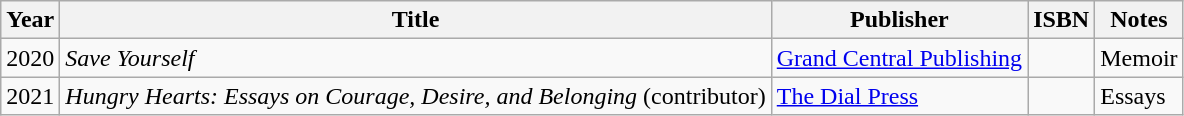<table class="wikitable">
<tr>
<th>Year</th>
<th>Title</th>
<th>Publisher</th>
<th>ISBN</th>
<th>Notes</th>
</tr>
<tr>
<td>2020</td>
<td><em>Save Yourself</em></td>
<td><a href='#'>Grand Central Publishing</a></td>
<td></td>
<td>Memoir</td>
</tr>
<tr>
<td>2021</td>
<td><em>Hungry Hearts: Essays on Courage, Desire, and Belonging</em> (contributor)</td>
<td><a href='#'>The Dial Press</a></td>
<td></td>
<td>Essays</td>
</tr>
</table>
